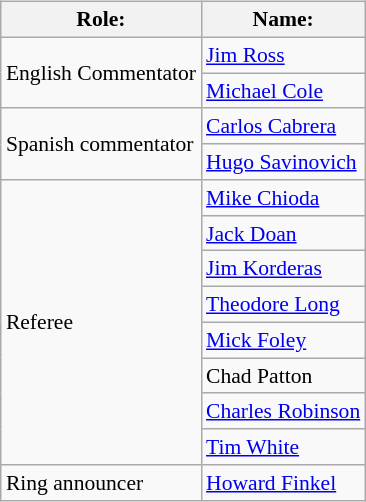<table class=wikitable style="font-size:90%; margin: 0.5em 0 0.5em 1em; float: right; clear: right;">
<tr>
<th>Role:</th>
<th>Name:</th>
</tr>
<tr>
<td rowspan=2>English Commentator</td>
<td><a href='#'>Jim Ross</a></td>
</tr>
<tr>
<td><a href='#'>Michael Cole</a></td>
</tr>
<tr>
<td rowspan=2>Spanish commentator</td>
<td><a href='#'>Carlos Cabrera</a></td>
</tr>
<tr>
<td><a href='#'>Hugo Savinovich</a></td>
</tr>
<tr>
<td rowspan=8>Referee</td>
<td><a href='#'>Mike Chioda</a></td>
</tr>
<tr>
<td><a href='#'>Jack Doan</a></td>
</tr>
<tr>
<td><a href='#'>Jim Korderas</a></td>
</tr>
<tr>
<td><a href='#'>Theodore Long</a></td>
</tr>
<tr>
<td><a href='#'>Mick Foley</a><br></td>
</tr>
<tr>
<td>Chad Patton</td>
</tr>
<tr>
<td><a href='#'>Charles Robinson</a></td>
</tr>
<tr>
<td><a href='#'>Tim White</a></td>
</tr>
<tr>
<td>Ring announcer</td>
<td><a href='#'>Howard Finkel</a></td>
</tr>
</table>
